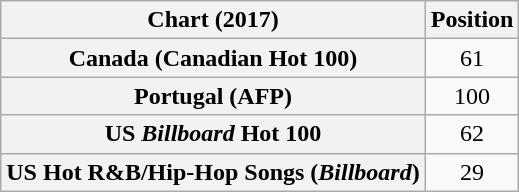<table class="wikitable sortable plainrowheaders" style="text-align:center">
<tr>
<th scope="col">Chart (2017)</th>
<th scope="col">Position</th>
</tr>
<tr>
<th scope="row">Canada (Canadian Hot 100)</th>
<td>61</td>
</tr>
<tr>
<th scope="row">Portugal (AFP)</th>
<td>100</td>
</tr>
<tr>
<th scope="row">US <em>Billboard</em> Hot 100</th>
<td>62</td>
</tr>
<tr>
<th scope="row">US Hot R&B/Hip-Hop Songs (<em>Billboard</em>)</th>
<td>29</td>
</tr>
</table>
